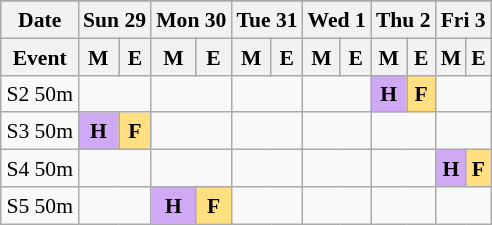<table class="wikitable" style="margin:0.5em auto; font-size:90%; line-height:1.25em;">
<tr align="center">
</tr>
<tr>
<th>Date</th>
<th colspan="2">Sun 29</th>
<th colspan="2">Mon 30</th>
<th colspan="2">Tue 31</th>
<th colspan="2">Wed 1</th>
<th colspan="2">Thu 2</th>
<th colspan="2">Fri 3</th>
</tr>
<tr>
<th>Event</th>
<th>M</th>
<th>E</th>
<th>M</th>
<th>E</th>
<th>M</th>
<th>E</th>
<th>M</th>
<th>E</th>
<th>M</th>
<th>E</th>
<th>M</th>
<th>E</th>
</tr>
<tr align="center">
<td align="left">S2 50m</td>
<td colspan="2"></td>
<td colspan="2"></td>
<td colspan="2"></td>
<td colspan="2"></td>
<td bgcolor="#D0A9F5"><strong>H</strong></td>
<td bgcolor="#FFDF80"><strong>F</strong></td>
<td colspan="2"></td>
</tr>
<tr align="center">
<td align="left">S3 50m</td>
<td bgcolor="#D0A9F5"><strong>H</strong></td>
<td bgcolor="#FFDF80"><strong>F</strong></td>
<td colspan="2"></td>
<td colspan="2"></td>
<td colspan="2"></td>
<td colspan="2"></td>
<td colspan="2"></td>
</tr>
<tr align="center">
<td align="left">S4 50m</td>
<td colspan="2"></td>
<td colspan="2"></td>
<td colspan="2"></td>
<td colspan="2"></td>
<td colspan="2"></td>
<td bgcolor="#D0A9F5"><strong>H</strong></td>
<td bgcolor="#FFDF80"><strong>F</strong></td>
</tr>
<tr align="center">
<td align="left">S5 50m</td>
<td colspan="2"></td>
<td bgcolor="#D0A9F5"><strong>H</strong></td>
<td bgcolor="#FFDF80"><strong>F</strong></td>
<td colspan="2"></td>
<td colspan="2"></td>
<td colspan="2"></td>
<td colspan="2"></td>
</tr>
</table>
